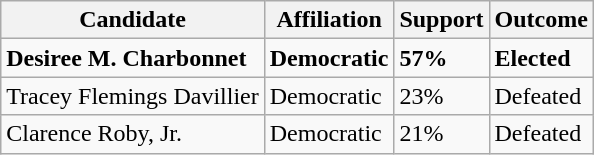<table class="wikitable">
<tr>
<th>Candidate</th>
<th>Affiliation</th>
<th>Support</th>
<th>Outcome</th>
</tr>
<tr>
<td><strong>Desiree M. Charbonnet</strong></td>
<td><strong>Democratic</strong></td>
<td><strong>57%</strong></td>
<td><strong>Elected</strong></td>
</tr>
<tr>
<td>Tracey Flemings Davillier</td>
<td>Democratic</td>
<td>23%</td>
<td>Defeated</td>
</tr>
<tr>
<td>Clarence Roby, Jr.</td>
<td>Democratic</td>
<td>21%</td>
<td>Defeated</td>
</tr>
</table>
